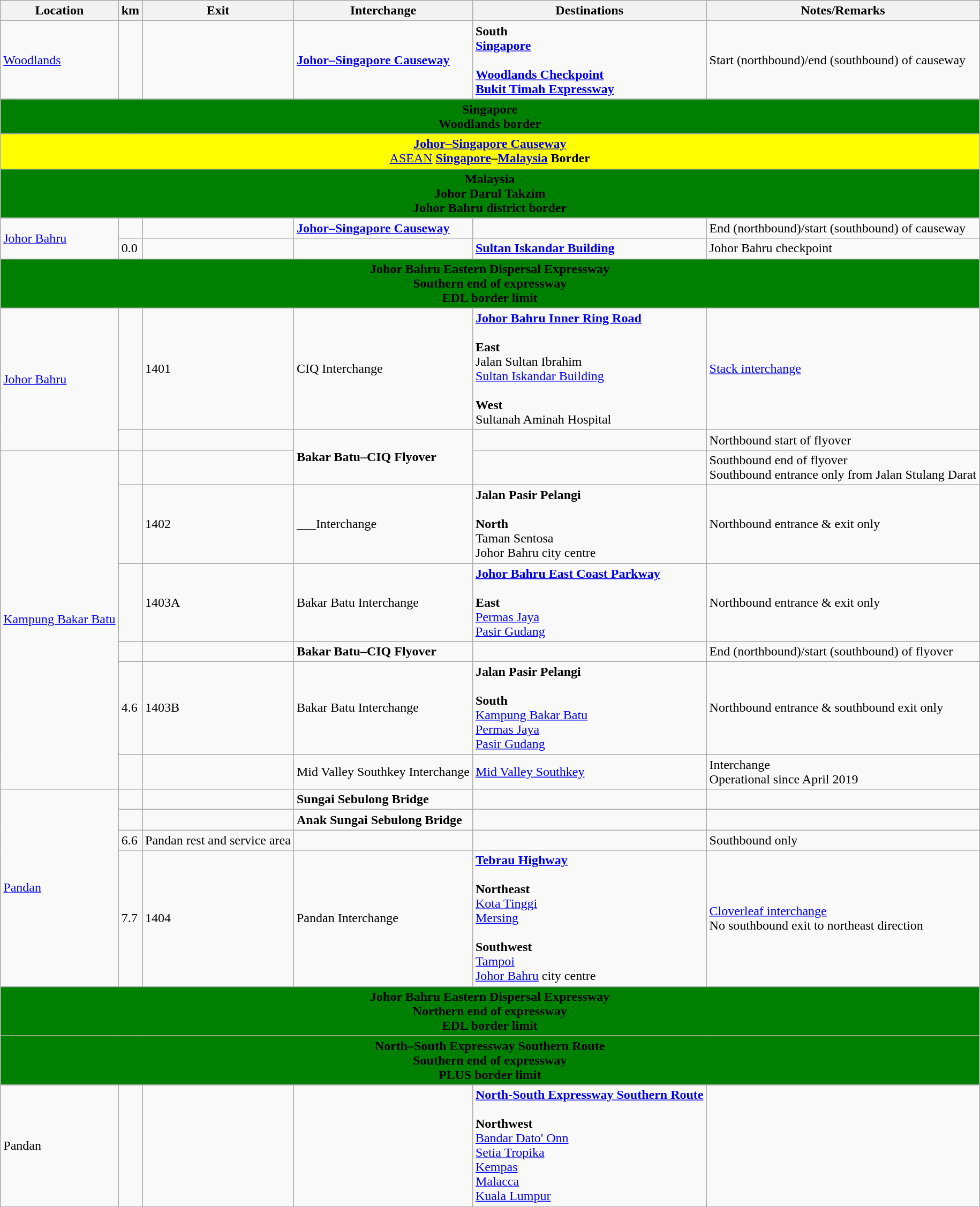<table class=wikitable>
<tr>
<th>Location</th>
<th>km</th>
<th>Exit</th>
<th>Interchange</th>
<th>Destinations</th>
<th>Notes/Remarks</th>
</tr>
<tr>
<td><a href='#'>Woodlands</a></td>
<td></td>
<td></td>
<td><strong><a href='#'>Johor–Singapore Causeway</a></strong></td>
<td><strong>South</strong><br> <strong><a href='#'>Singapore</a></strong><br><br><strong><a href='#'>Woodlands Checkpoint</a></strong><br>  <strong><a href='#'>Bukit Timah Expressway</a></strong></td>
<td>Start (northbound)/end (southbound) of causeway</td>
</tr>
<tr>
<td colspan=6 style=text-align:center bgcolor=green><strong><span>Singapore<br>Woodlands border</span></strong></td>
</tr>
<tr>
<td colspan=6 style=text-align:center bgcolor=yellow><span><strong><a href='#'>Johor–Singapore Causeway</a></strong><br><a href='#'>ASEAN</a> <strong><a href='#'>Singapore</a>–<a href='#'>Malaysia</a> Border</strong></span></td>
</tr>
<tr>
<td colspan=6 style=text-align:center bgcolor=green><strong><span>Malaysia<br>Johor Darul Takzim<br>Johor Bahru district border</span></strong></td>
</tr>
<tr>
<td rowspan=2><a href='#'>Johor Bahru</a></td>
<td></td>
<td></td>
<td><strong><a href='#'>Johor–Singapore Causeway</a></strong></td>
<td></td>
<td>End (northbound)/start (southbound) of causeway</td>
</tr>
<tr>
<td>0.0</td>
<td></td>
<td></td>
<td><strong><a href='#'>Sultan Iskandar Building</a></strong></td>
<td>Johor Bahru checkpoint</td>
</tr>
<tr>
<td colspan=6 style=text-align:center bgcolor=green><strong><span>  Johor Bahru Eastern Dispersal Expressway<br>Southern end of expressway<br>EDL border limit</span></strong></td>
</tr>
<tr>
<td rowspan=2><a href='#'>Johor Bahru</a></td>
<td></td>
<td>1401</td>
<td>CIQ Interchange</td>
<td> <strong><a href='#'>Johor Bahru Inner Ring Road</a></strong><br><br><strong>East</strong><br>Jalan Sultan Ibrahim<br><a href='#'>Sultan Iskandar Building</a><br><br><strong>West</strong><br>Sultanah Aminah Hospital</td>
<td><a href='#'>Stack interchange</a></td>
</tr>
<tr>
<td></td>
<td></td>
<td rowspan=2><strong>Bakar Batu–CIQ Flyover</strong></td>
<td></td>
<td>Northbound start of flyover</td>
</tr>
<tr>
<td rowspan=6><a href='#'>Kampung Bakar Batu</a></td>
<td></td>
<td></td>
<td></td>
<td>Southbound end of flyover<br>Southbound entrance only from Jalan Stulang Darat</td>
</tr>
<tr>
<td></td>
<td>1402</td>
<td>___Interchange</td>
<td> <strong>Jalan Pasir Pelangi</strong><br><br><strong>North</strong><br>Taman Sentosa<br>Johor Bahru city centre</td>
<td>Northbound entrance & exit only</td>
</tr>
<tr>
<td></td>
<td>1403A</td>
<td>Bakar Batu Interchange</td>
<td> <strong><a href='#'>Johor Bahru East Coast Parkway</a></strong><br><br><strong>East</strong><br><a href='#'>Permas Jaya</a><br><a href='#'>Pasir Gudang</a></td>
<td>Northbound entrance & exit only</td>
</tr>
<tr>
<td></td>
<td></td>
<td><strong>Bakar Batu–CIQ Flyover</strong></td>
<td></td>
<td>End (northbound)/start (southbound) of flyover</td>
</tr>
<tr>
<td>4.6</td>
<td>1403B</td>
<td>Bakar Batu Interchange</td>
<td> <strong>Jalan Pasir Pelangi</strong><br><br><strong>South</strong><br><a href='#'>Kampung Bakar Batu</a><br><a href='#'>Permas Jaya</a><br><a href='#'>Pasir Gudang</a></td>
<td>Northbound entrance & southbound exit only</td>
</tr>
<tr>
<td></td>
<td></td>
<td>Mid Valley Southkey Interchange</td>
<td><a href='#'>Mid Valley Southkey</a></td>
<td>Interchange<br>Operational since April 2019</td>
</tr>
<tr>
<td rowspan=4><a href='#'>Pandan</a></td>
<td></td>
<td></td>
<td><strong>Sungai Sebulong Bridge</strong></td>
<td></td>
<td></td>
</tr>
<tr>
<td></td>
<td></td>
<td><strong>Anak Sungai Sebulong Bridge</strong></td>
<td></td>
<td></td>
</tr>
<tr>
<td>6.6</td>
<td> Pandan rest and service area</td>
<td></td>
<td>  </td>
<td>Southbound only</td>
</tr>
<tr>
<td>7.7</td>
<td>1404</td>
<td>Pandan Interchange</td>
<td> <strong><a href='#'>Tebrau Highway</a></strong><br><br><strong>Northeast</strong><br><a href='#'>Kota Tinggi</a><br><a href='#'>Mersing</a><br><br><strong>Southwest</strong><br><a href='#'>Tampoi</a><br><a href='#'>Johor Bahru</a> city centre</td>
<td><a href='#'>Cloverleaf interchange</a><br>No southbound exit to northeast direction</td>
</tr>
<tr>
<td colspan=6 style=text-align:center bgcolor=green><strong><span>  Johor Bahru Eastern Dispersal Expressway<br>Northern end of expressway<br>EDL border limit</span></strong></td>
</tr>
<tr>
<td colspan=6 style=text-align:center bgcolor=green><strong><span>  North–South Expressway Southern Route<br>Southern end of expressway<br>PLUS border limit</span></strong></td>
</tr>
<tr>
<td>Pandan</td>
<td></td>
<td></td>
<td></td>
<td>  <strong><a href='#'>North-South Expressway Southern Route</a></strong><br><br><strong>Northwest</strong><br><a href='#'>Bandar Dato' Onn</a><br><a href='#'>Setia Tropika</a><br><a href='#'>Kempas</a><br><a href='#'>Malacca</a><br><a href='#'>Kuala Lumpur</a></td>
</tr>
</table>
